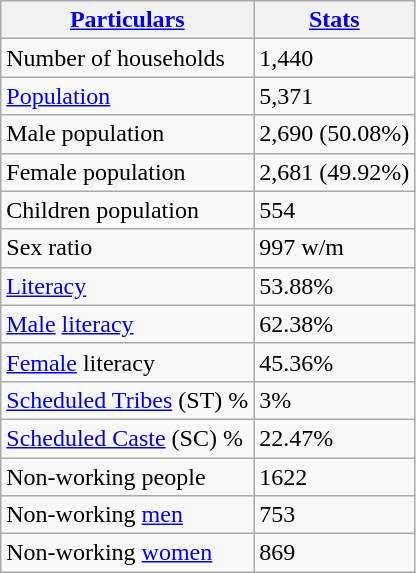<table class="wikitable">
<tr>
<th><a href='#'>Particulars</a></th>
<th><a href='#'>Stats</a></th>
</tr>
<tr>
<td>Number of households</td>
<td>1,440</td>
</tr>
<tr>
<td><a href='#'>Population</a></td>
<td>5,371</td>
</tr>
<tr>
<td>Male population</td>
<td>2,690 (50.08%)</td>
</tr>
<tr>
<td>Female population</td>
<td>2,681 (49.92%)</td>
</tr>
<tr>
<td>Children population</td>
<td>554</td>
</tr>
<tr>
<td>Sex ratio</td>
<td>997 w/m</td>
</tr>
<tr>
<td><a href='#'>Literacy</a></td>
<td>53.88%</td>
</tr>
<tr>
<td><a href='#'>Male</a> <a href='#'>literacy</a></td>
<td>62.38%</td>
</tr>
<tr>
<td><a href='#'>Female</a> literacy</td>
<td>45.36%</td>
</tr>
<tr>
<td><a href='#'>Scheduled Tribes</a> (ST) %</td>
<td>3%</td>
</tr>
<tr>
<td><a href='#'>Scheduled Caste</a> (SC) %</td>
<td>22.47%</td>
</tr>
<tr>
<td>Non-working people</td>
<td>1622</td>
</tr>
<tr>
<td>Non-working <a href='#'>men</a></td>
<td>753</td>
</tr>
<tr>
<td>Non-working <a href='#'>women</a></td>
<td>869</td>
</tr>
</table>
